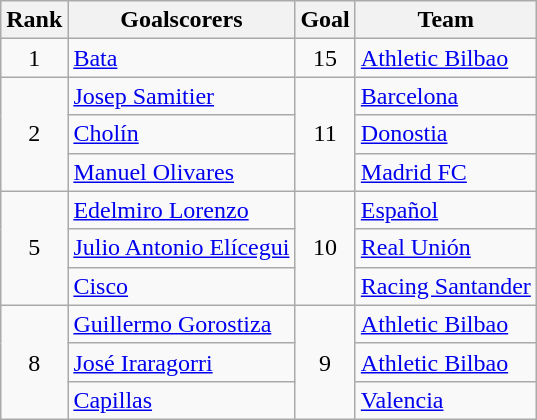<table class="wikitable">
<tr>
<th>Rank</th>
<th>Goalscorers</th>
<th>Goal</th>
<th>Team</th>
</tr>
<tr>
<td align=center>1</td>
<td> <a href='#'>Bata</a></td>
<td align=center>15</td>
<td><a href='#'>Athletic Bilbao</a></td>
</tr>
<tr>
<td rowspan=3 align=center>2</td>
<td> <a href='#'>Josep Samitier</a></td>
<td rowspan=3 align=center>11</td>
<td><a href='#'>Barcelona</a></td>
</tr>
<tr>
<td> <a href='#'>Cholín</a></td>
<td><a href='#'>Donostia</a></td>
</tr>
<tr>
<td> <a href='#'>Manuel Olivares</a></td>
<td><a href='#'>Madrid FC</a></td>
</tr>
<tr>
<td rowspan=3 align=center>5</td>
<td> <a href='#'>Edelmiro Lorenzo</a></td>
<td rowspan=3 align=center>10</td>
<td><a href='#'>Español</a></td>
</tr>
<tr>
<td> <a href='#'>Julio Antonio Elícegui</a></td>
<td><a href='#'>Real Unión</a></td>
</tr>
<tr>
<td> <a href='#'>Cisco</a></td>
<td><a href='#'>Racing Santander</a></td>
</tr>
<tr>
<td rowspan=3 align=center>8</td>
<td> <a href='#'>Guillermo Gorostiza</a></td>
<td rowspan=3 align=center>9</td>
<td><a href='#'>Athletic Bilbao</a></td>
</tr>
<tr>
<td> <a href='#'>José Iraragorri</a></td>
<td><a href='#'>Athletic Bilbao</a></td>
</tr>
<tr>
<td> <a href='#'>Capillas</a></td>
<td><a href='#'>Valencia</a></td>
</tr>
</table>
